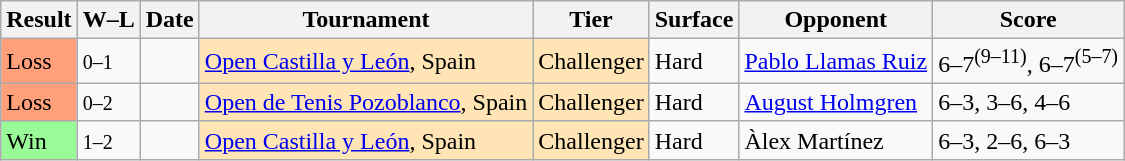<table class="sortable wikitable">
<tr>
<th>Result</th>
<th class="unsortable">W–L</th>
<th>Date</th>
<th>Tournament</th>
<th>Tier</th>
<th>Surface</th>
<th>Opponent</th>
<th class="unsortable">Score</th>
</tr>
<tr>
<td bgcolor=ffa07a>Loss</td>
<td><small>0–1</small></td>
<td><a href='#'></a></td>
<td style="background:moccasin;"><a href='#'>Open Castilla y León</a>, Spain</td>
<td style="background:moccasin;">Challenger</td>
<td>Hard</td>
<td> <a href='#'>Pablo Llamas Ruiz</a></td>
<td>6–7<sup>(9–11)</sup>, 6–7<sup>(5–7)</sup></td>
</tr>
<tr>
<td bgcolor=ffa07a>Loss</td>
<td><small>0–2</small></td>
<td><a href='#'></a></td>
<td style="background:moccasin;"><a href='#'>Open de Tenis Pozoblanco</a>, Spain</td>
<td style="background:moccasin;">Challenger</td>
<td>Hard</td>
<td> <a href='#'>August Holmgren</a></td>
<td>6–3, 3–6, 4–6</td>
</tr>
<tr>
<td bgcolor=98fb98>Win</td>
<td><small>1–2</small></td>
<td><a href='#'></a></td>
<td style="background:moccasin;"><a href='#'>Open Castilla y León</a>, Spain</td>
<td style="background:moccasin;">Challenger</td>
<td>Hard</td>
<td> Àlex Martínez</td>
<td>6–3, 2–6, 6–3</td>
</tr>
</table>
